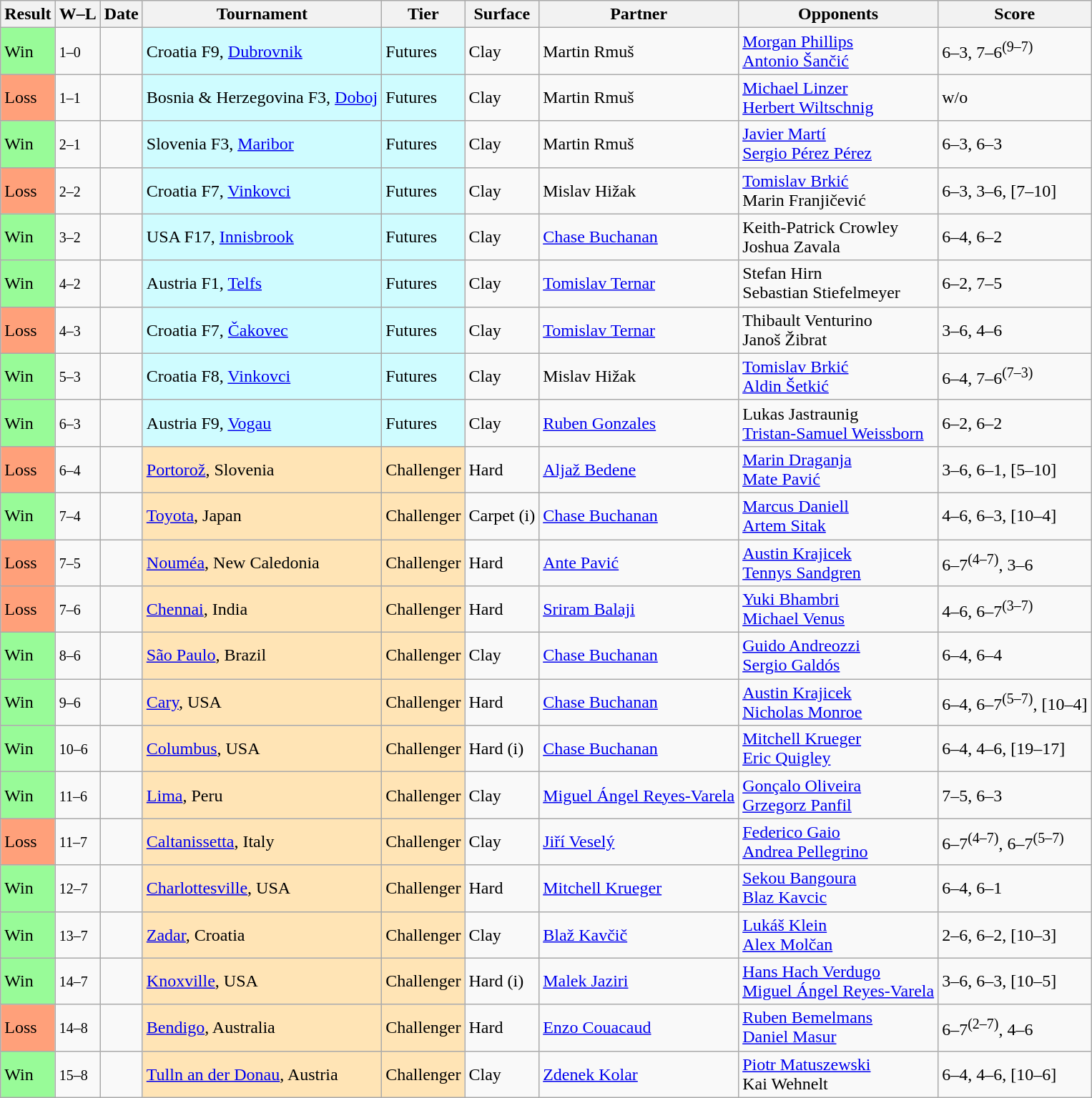<table class="sortable wikitable">
<tr>
<th>Result</th>
<th class="unsortable">W–L</th>
<th>Date</th>
<th>Tournament</th>
<th>Tier</th>
<th>Surface</th>
<th>Partner</th>
<th>Opponents</th>
<th class="unsortable">Score</th>
</tr>
<tr>
<td bgcolor=98fb98>Win</td>
<td><small>1–0</small></td>
<td></td>
<td style="background:#cffcff;">Croatia F9, <a href='#'>Dubrovnik</a></td>
<td style="background:#cffcff;">Futures</td>
<td>Clay</td>
<td> Martin Rmuš</td>
<td> <a href='#'>Morgan Phillips</a><br> <a href='#'>Antonio Šančić</a></td>
<td>6–3, 7–6<sup>(9–7)</sup></td>
</tr>
<tr>
<td bgcolor=FFA07A>Loss</td>
<td><small>1–1</small></td>
<td></td>
<td style="background:#cffcff;">Bosnia & Herzegovina F3, <a href='#'>Doboj</a></td>
<td style="background:#cffcff;">Futures</td>
<td>Clay</td>
<td> Martin Rmuš</td>
<td> <a href='#'>Michael Linzer</a><br> <a href='#'>Herbert Wiltschnig</a></td>
<td>w/o</td>
</tr>
<tr>
<td bgcolor=98fb98>Win</td>
<td><small>2–1</small></td>
<td></td>
<td style="background:#cffcff;">Slovenia F3, <a href='#'>Maribor</a></td>
<td style="background:#cffcff;">Futures</td>
<td>Clay</td>
<td> Martin Rmuš</td>
<td> <a href='#'>Javier Martí</a><br> <a href='#'>Sergio Pérez Pérez</a></td>
<td>6–3, 6–3</td>
</tr>
<tr>
<td bgcolor=FFA07A>Loss</td>
<td><small>2–2</small></td>
<td></td>
<td style="background:#cffcff;">Croatia F7, <a href='#'>Vinkovci</a></td>
<td style="background:#cffcff;">Futures</td>
<td>Clay</td>
<td> Mislav Hižak</td>
<td> <a href='#'>Tomislav Brkić</a><br> Marin Franjičević</td>
<td>6–3, 3–6, [7–10]</td>
</tr>
<tr>
<td bgcolor=98fb98>Win</td>
<td><small>3–2</small></td>
<td></td>
<td bgcolor=cffcff>USA F17, <a href='#'>Innisbrook</a></td>
<td bgcolor=cffcff>Futures</td>
<td>Clay</td>
<td> <a href='#'>Chase Buchanan</a></td>
<td> Keith-Patrick Crowley<br> Joshua Zavala</td>
<td>6–4, 6–2</td>
</tr>
<tr>
<td bgcolor=98fb98>Win</td>
<td><small>4–2</small></td>
<td></td>
<td bgcolor=cffcff>Austria F1, <a href='#'>Telfs</a></td>
<td bgcolor=cffcff>Futures</td>
<td>Clay</td>
<td> <a href='#'>Tomislav Ternar</a></td>
<td> Stefan Hirn<br> Sebastian Stiefelmeyer</td>
<td>6–2, 7–5</td>
</tr>
<tr>
<td bgcolor=FFA07A>Loss</td>
<td><small>4–3</small></td>
<td></td>
<td bgcolor=cffcff>Croatia F7, <a href='#'>Čakovec</a></td>
<td bgcolor=cffcff>Futures</td>
<td>Clay</td>
<td> <a href='#'>Tomislav Ternar</a></td>
<td> Thibault Venturino<br> Janoš Žibrat</td>
<td>3–6, 4–6</td>
</tr>
<tr>
<td bgcolor=98fb98>Win</td>
<td><small>5–3</small></td>
<td></td>
<td bgcolor=cffcff>Croatia F8, <a href='#'>Vinkovci</a></td>
<td bgcolor=cffcff>Futures</td>
<td>Clay</td>
<td> Mislav Hižak</td>
<td> <a href='#'>Tomislav Brkić</a><br> <a href='#'>Aldin Šetkić</a></td>
<td>6–4, 7–6<sup>(7–3)</sup></td>
</tr>
<tr>
<td bgcolor=98fb98>Win</td>
<td><small>6–3</small></td>
<td></td>
<td bgcolor=cffcff>Austria F9, <a href='#'>Vogau</a></td>
<td bgcolor=cffcff>Futures</td>
<td>Clay</td>
<td> <a href='#'>Ruben Gonzales</a></td>
<td> Lukas Jastraunig<br> <a href='#'>Tristan-Samuel Weissborn</a></td>
<td>6–2, 6–2</td>
</tr>
<tr>
<td bgcolor=ffa07a>Loss</td>
<td><small>6–4</small></td>
<td><a href='#'></a></td>
<td style="background:moccasin;"><a href='#'>Portorož</a>, Slovenia</td>
<td style="background:moccasin;">Challenger</td>
<td>Hard</td>
<td> <a href='#'>Aljaž Bedene</a></td>
<td> <a href='#'>Marin Draganja</a><br> <a href='#'>Mate Pavić</a></td>
<td>3–6, 6–1, [5–10]</td>
</tr>
<tr>
<td bgcolor=98FB98>Win</td>
<td><small>7–4</small></td>
<td><a href='#'></a></td>
<td style="background:moccasin;"><a href='#'>Toyota</a>, Japan</td>
<td style="background:moccasin;">Challenger</td>
<td>Carpet (i)</td>
<td> <a href='#'>Chase Buchanan</a></td>
<td> <a href='#'>Marcus Daniell</a><br> <a href='#'>Artem Sitak</a></td>
<td>4–6, 6–3, [10–4]</td>
</tr>
<tr>
<td bgcolor=FFA07A>Loss</td>
<td><small>7–5</small></td>
<td><a href='#'></a></td>
<td style="background:moccasin;"><a href='#'>Nouméa</a>, New Caledonia</td>
<td style="background:moccasin;">Challenger</td>
<td>Hard</td>
<td> <a href='#'>Ante Pavić</a></td>
<td> <a href='#'>Austin Krajicek</a><br> <a href='#'>Tennys Sandgren</a></td>
<td>6–7<sup>(4–7)</sup>, 3–6</td>
</tr>
<tr>
<td bgcolor=#FFA07A>Loss</td>
<td><small>7–6</small></td>
<td><a href='#'></a></td>
<td style="background:moccasin;"><a href='#'>Chennai</a>, India</td>
<td style="background:moccasin;">Challenger</td>
<td>Hard</td>
<td> <a href='#'>Sriram Balaji</a></td>
<td> <a href='#'>Yuki Bhambri</a><br> <a href='#'>Michael Venus</a></td>
<td>4–6, 6–7<sup>(3–7)</sup></td>
</tr>
<tr>
<td bgcolor=98fb98>Win</td>
<td><small>8–6</small></td>
<td><a href='#'></a></td>
<td style="background:moccasin;"><a href='#'>São Paulo</a>, Brazil</td>
<td style="background:moccasin;">Challenger</td>
<td>Clay</td>
<td> <a href='#'>Chase Buchanan</a></td>
<td> <a href='#'>Guido Andreozzi</a><br> <a href='#'>Sergio Galdós</a></td>
<td>6–4, 6–4</td>
</tr>
<tr>
<td bgcolor=98fb98>Win</td>
<td><small>9–6</small></td>
<td><a href='#'></a></td>
<td style="background:moccasin;"><a href='#'>Cary</a>, USA</td>
<td style="background:moccasin;">Challenger</td>
<td>Hard</td>
<td> <a href='#'>Chase Buchanan</a></td>
<td> <a href='#'>Austin Krajicek</a><br> <a href='#'>Nicholas Monroe</a></td>
<td>6–4, 6–7<sup>(5–7)</sup>, [10–4]</td>
</tr>
<tr>
<td bgcolor=98fb98>Win</td>
<td><small>10–6</small></td>
<td><a href='#'></a></td>
<td style="background:moccasin;"><a href='#'>Columbus</a>, USA</td>
<td style="background:moccasin;">Challenger</td>
<td>Hard (i)</td>
<td> <a href='#'>Chase Buchanan</a></td>
<td> <a href='#'>Mitchell Krueger</a><br> <a href='#'>Eric Quigley</a></td>
<td>6–4, 4–6, [19–17]</td>
</tr>
<tr>
<td bgcolor=98fb98>Win</td>
<td><small>11–6</small></td>
<td><a href='#'></a></td>
<td style="background:moccasin;"><a href='#'>Lima</a>, Peru</td>
<td style="background:moccasin;">Challenger</td>
<td>Clay</td>
<td> <a href='#'>Miguel Ángel Reyes-Varela</a></td>
<td> <a href='#'>Gonçalo Oliveira</a><br> <a href='#'>Grzegorz Panfil</a></td>
<td>7–5, 6–3</td>
</tr>
<tr>
<td bgcolor=ffa07a>Loss</td>
<td><small>11–7</small></td>
<td><a href='#'></a></td>
<td style="background:moccasin;"><a href='#'>Caltanissetta</a>, Italy</td>
<td style="background:moccasin;">Challenger</td>
<td>Clay</td>
<td> <a href='#'>Jiří Veselý</a></td>
<td> <a href='#'>Federico Gaio</a><br> <a href='#'>Andrea Pellegrino</a></td>
<td>6–7<sup>(4–7)</sup>, 6–7<sup>(5–7)</sup></td>
</tr>
<tr>
<td bgcolor=98fb98>Win</td>
<td><small>12–7</small></td>
<td><a href='#'></a></td>
<td style="background:moccasin;"><a href='#'>Charlottesville</a>, USA</td>
<td style="background:moccasin;">Challenger</td>
<td>Hard</td>
<td> <a href='#'>Mitchell Krueger</a></td>
<td> <a href='#'>Sekou Bangoura</a><br> <a href='#'>Blaz Kavcic</a></td>
<td>6–4, 6–1</td>
</tr>
<tr>
<td bgcolor=98fb98>Win</td>
<td><small>13–7</small></td>
<td><a href='#'></a></td>
<td style="background:moccasin;"><a href='#'>Zadar</a>, Croatia</td>
<td style="background:moccasin;">Challenger</td>
<td>Clay</td>
<td> <a href='#'>Blaž Kavčič</a></td>
<td> <a href='#'>Lukáš Klein</a><br> <a href='#'>Alex Molčan</a></td>
<td>2–6, 6–2, [10–3]</td>
</tr>
<tr>
<td bgcolor=98fb98>Win</td>
<td><small>14–7</small></td>
<td><a href='#'></a></td>
<td style="background:moccasin;"><a href='#'>Knoxville</a>, USA</td>
<td style="background:moccasin;">Challenger</td>
<td>Hard (i)</td>
<td> <a href='#'>Malek Jaziri</a></td>
<td> <a href='#'>Hans Hach Verdugo</a><br> <a href='#'>Miguel Ángel Reyes-Varela</a></td>
<td>3–6, 6–3, [10–5]</td>
</tr>
<tr>
<td bgcolor=FFA07A>Loss</td>
<td><small>14–8</small></td>
<td><a href='#'></a></td>
<td style="background:moccasin;"><a href='#'>Bendigo</a>, Australia</td>
<td style="background:moccasin;">Challenger</td>
<td>Hard</td>
<td> <a href='#'>Enzo Couacaud</a></td>
<td> <a href='#'>Ruben Bemelmans</a><br> <a href='#'>Daniel Masur</a></td>
<td>6–7<sup>(2–7)</sup>, 4–6</td>
</tr>
<tr>
<td bgcolor=98fb98>Win</td>
<td><small>15–8</small></td>
<td><a href='#'></a></td>
<td style="background:moccasin;"><a href='#'>Tulln an der Donau</a>, Austria</td>
<td style="background:moccasin;">Challenger</td>
<td>Clay</td>
<td> <a href='#'>Zdenek Kolar</a></td>
<td> <a href='#'>Piotr Matuszewski</a><br> Kai Wehnelt</td>
<td>6–4, 4–6, [10–6]</td>
</tr>
</table>
